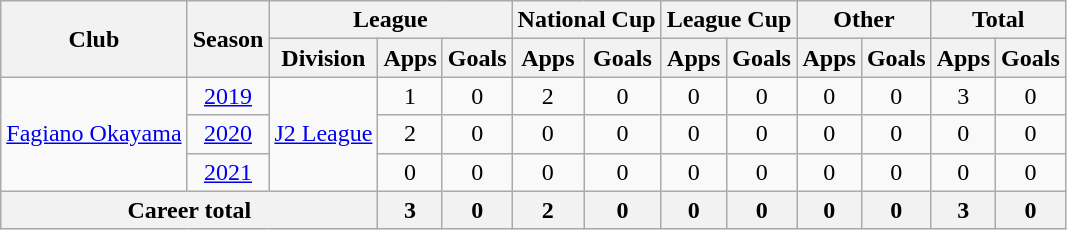<table class="wikitable" style="text-align: center">
<tr>
<th rowspan="2">Club</th>
<th rowspan="2">Season</th>
<th colspan="3">League</th>
<th colspan="2">National Cup</th>
<th colspan="2">League Cup</th>
<th colspan="2">Other</th>
<th colspan="2">Total</th>
</tr>
<tr>
<th>Division</th>
<th>Apps</th>
<th>Goals</th>
<th>Apps</th>
<th>Goals</th>
<th>Apps</th>
<th>Goals</th>
<th>Apps</th>
<th>Goals</th>
<th>Apps</th>
<th>Goals</th>
</tr>
<tr>
<td rowspan="3"><a href='#'>Fagiano Okayama</a></td>
<td><a href='#'>2019</a></td>
<td rowspan="3"><a href='#'>J2 League</a></td>
<td>1</td>
<td>0</td>
<td>2</td>
<td>0</td>
<td>0</td>
<td>0</td>
<td>0</td>
<td>0</td>
<td>3</td>
<td>0</td>
</tr>
<tr>
<td><a href='#'>2020</a></td>
<td>2</td>
<td>0</td>
<td>0</td>
<td>0</td>
<td>0</td>
<td>0</td>
<td>0</td>
<td>0</td>
<td>0</td>
<td>0</td>
</tr>
<tr>
<td><a href='#'>2021</a></td>
<td>0</td>
<td>0</td>
<td>0</td>
<td>0</td>
<td>0</td>
<td>0</td>
<td>0</td>
<td>0</td>
<td>0</td>
<td>0</td>
</tr>
<tr>
<th colspan=3>Career total</th>
<th>3</th>
<th>0</th>
<th>2</th>
<th>0</th>
<th>0</th>
<th>0</th>
<th>0</th>
<th>0</th>
<th>3</th>
<th>0</th>
</tr>
</table>
